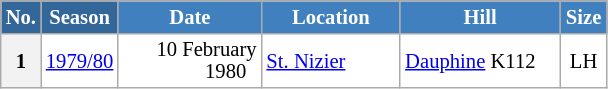<table class="wikitable sortable" style="font-size:86%; line-height:15px; text-align:left; border:grey solid 1px; border-collapse:collapse; background:#ffffff;">
<tr style="background:#efefef;">
<th style="background-color:#369; color:white; width:10px;">No.</th>
<th style="background-color:#369; color:white;  width:30px;">Season</th>
<th style="background-color:#4180be; color:white; width:89px;">Date</th>
<th style="background-color:#4180be; color:white; width:86px;">Location</th>
<th style="background-color:#4180be; color:white; width:100px;">Hill</th>
<th style="background-color:#4180be; color:white; width:25px;">Size</th>
</tr>
<tr>
<th scope=row style="text-align:center;">1</th>
<td align=center><a href='#'>1979/80</a></td>
<td align=right>10 February 1980  </td>
<td> <a href='#'>St. Nizier</a></td>
<td><a href='#'>Dauphine</a> K112</td>
<td align=center>LH</td>
</tr>
</table>
